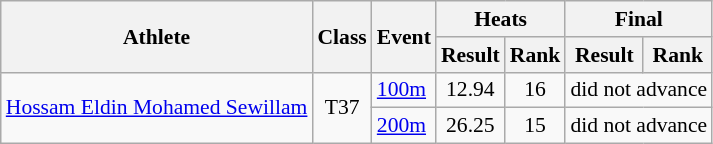<table class=wikitable style="font-size:90%">
<tr>
<th rowspan="2">Athlete</th>
<th rowspan="2">Class</th>
<th rowspan="2">Event</th>
<th colspan="2">Heats</th>
<th colspan="2">Final</th>
</tr>
<tr>
<th>Result</th>
<th>Rank</th>
<th>Result</th>
<th>Rank</th>
</tr>
<tr>
<td rowspan="2"><a href='#'>Hossam Eldin Mohamed Sewillam</a></td>
<td rowspan="2" style="text-align:center;">T37</td>
<td><a href='#'>100m</a></td>
<td style="text-align:center;">12.94</td>
<td style="text-align:center;">16</td>
<td style="text-align:center;" colspan="2">did not advance</td>
</tr>
<tr>
<td><a href='#'>200m</a></td>
<td style="text-align:center;">26.25</td>
<td style="text-align:center;">15</td>
<td style="text-align:center;" colspan="2">did not advance</td>
</tr>
</table>
